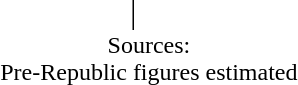<table class="toccolours" style="clear: right; float: right; border-spacing: 0; margin-left: 1em;">
<tr>
<td style="padding-right:0.2em"><br></td>
<td style="border-left:solid 1px black; padding-left:0.2em"><br></td>
</tr>
<tr>
<td colspan=2 style="font-size:100%; text-align:center">Sources: <br> Pre-Republic figures estimated</td>
</tr>
</table>
